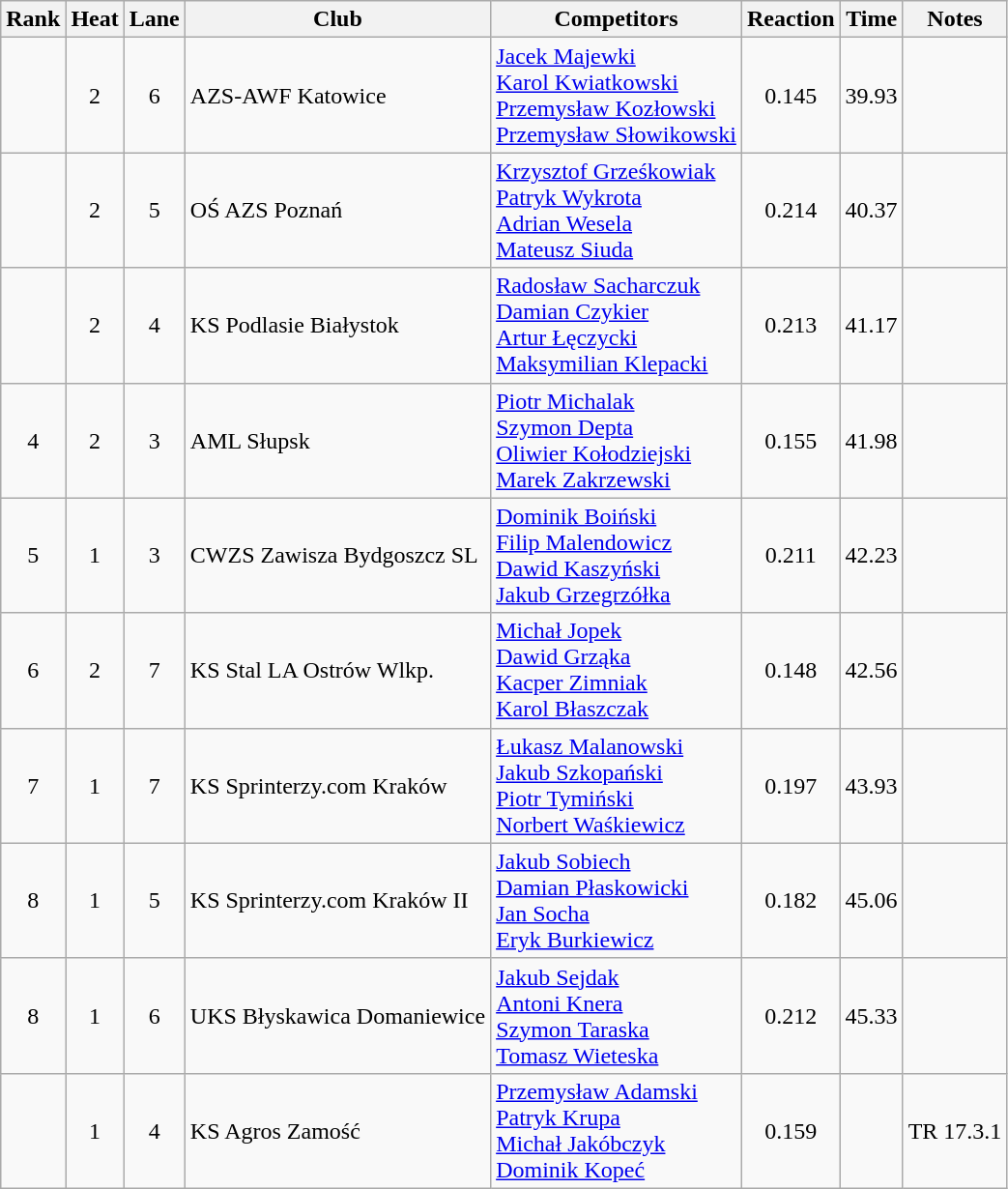<table class="wikitable sortable" style="text-align:center">
<tr>
<th>Rank</th>
<th>Heat</th>
<th>Lane</th>
<th>Club</th>
<th>Competitors</th>
<th>Reaction</th>
<th>Time</th>
<th>Notes</th>
</tr>
<tr>
<td></td>
<td>2</td>
<td>6</td>
<td align=left>AZS-AWF Katowice</td>
<td align=left><a href='#'>Jacek Majewki</a><br><a href='#'>Karol Kwiatkowski</a><br><a href='#'>Przemysław Kozłowski</a><br><a href='#'>Przemysław Słowikowski</a></td>
<td>0.145</td>
<td>39.93</td>
<td></td>
</tr>
<tr>
<td></td>
<td>2</td>
<td>5</td>
<td align=left>OŚ AZS Poznań</td>
<td align=left><a href='#'>Krzysztof Grześkowiak</a><br><a href='#'>Patryk Wykrota</a><br><a href='#'>Adrian Wesela</a><br><a href='#'>Mateusz Siuda</a></td>
<td>0.214</td>
<td>40.37</td>
<td></td>
</tr>
<tr>
<td></td>
<td>2</td>
<td>4</td>
<td align=left>KS Podlasie Białystok</td>
<td align=left><a href='#'>Radosław Sacharczuk</a><br><a href='#'>Damian Czykier</a><br><a href='#'>Artur Łęczycki</a><br><a href='#'>Maksymilian Klepacki</a></td>
<td>0.213</td>
<td>41.17</td>
<td></td>
</tr>
<tr>
<td>4</td>
<td>2</td>
<td>3</td>
<td align=left>AML Słupsk</td>
<td align=left><a href='#'>Piotr Michalak</a><br><a href='#'>Szymon Depta</a><br><a href='#'>Oliwier Kołodziejski</a><br><a href='#'>Marek Zakrzewski</a></td>
<td>0.155</td>
<td>41.98</td>
<td></td>
</tr>
<tr>
<td>5</td>
<td>1</td>
<td>3</td>
<td align=left>CWZS Zawisza Bydgoszcz SL</td>
<td align=left><a href='#'>Dominik Boiński</a><br><a href='#'>Filip Malendowicz</a><br><a href='#'>Dawid Kaszyński</a><br><a href='#'>Jakub Grzegrzółka</a></td>
<td>0.211</td>
<td>42.23</td>
<td></td>
</tr>
<tr>
<td>6</td>
<td>2</td>
<td>7</td>
<td align=left>KS Stal LA Ostrów Wlkp.</td>
<td align=left><a href='#'>Michał Jopek</a><br><a href='#'>Dawid Grząka</a><br><a href='#'>Kacper Zimniak</a><br><a href='#'>Karol Błaszczak</a></td>
<td>0.148</td>
<td>42.56</td>
<td></td>
</tr>
<tr>
<td>7</td>
<td>1</td>
<td>7</td>
<td align=left>KS Sprinterzy.com Kraków</td>
<td align=left><a href='#'>Łukasz Malanowski</a><br><a href='#'>Jakub Szkopański</a><br><a href='#'>Piotr Tymiński</a><br><a href='#'>Norbert Waśkiewicz</a></td>
<td>0.197</td>
<td>43.93</td>
<td></td>
</tr>
<tr>
<td>8</td>
<td>1</td>
<td>5</td>
<td align=left>KS Sprinterzy.com Kraków II</td>
<td align=left><a href='#'>Jakub Sobiech</a><br><a href='#'>Damian Płaskowicki</a><br><a href='#'>Jan Socha</a><br><a href='#'>Eryk Burkiewicz</a></td>
<td>0.182</td>
<td>45.06</td>
<td></td>
</tr>
<tr>
<td>8</td>
<td>1</td>
<td>6</td>
<td align=left>UKS Błyskawica Domaniewice</td>
<td align=left><a href='#'>Jakub Sejdak</a><br><a href='#'>Antoni Knera</a><br><a href='#'>Szymon Taraska</a><br><a href='#'>Tomasz Wieteska</a></td>
<td>0.212</td>
<td>45.33</td>
<td></td>
</tr>
<tr>
<td></td>
<td>1</td>
<td>4</td>
<td align=left>KS Agros Zamość</td>
<td align=left><a href='#'>Przemysław Adamski</a><br><a href='#'>Patryk Krupa</a><br><a href='#'>Michał Jakóbczyk</a><br><a href='#'>Dominik Kopeć</a></td>
<td>0.159</td>
<td></td>
<td>TR 17.3.1</td>
</tr>
</table>
